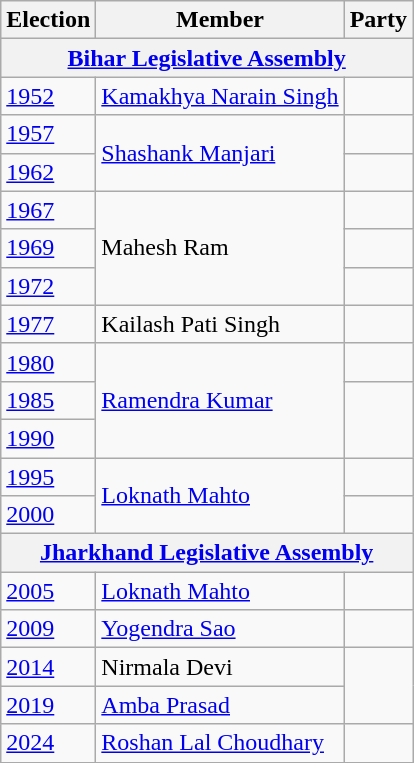<table class="wikitable sortable">
<tr>
<th>Election</th>
<th>Member</th>
<th colspan=2>Party</th>
</tr>
<tr>
<th colspan=4><a href='#'>Bihar Legislative Assembly</a></th>
</tr>
<tr>
<td><a href='#'>1952</a></td>
<td><a href='#'>Kamakhya Narain Singh</a></td>
<td></td>
</tr>
<tr>
<td><a href='#'>1957</a></td>
<td rowspan=2><a href='#'>Shashank Manjari</a></td>
</tr>
<tr>
<td><a href='#'>1962</a></td>
<td></td>
</tr>
<tr>
<td><a href='#'>1967</a></td>
<td rowspan=3>Mahesh Ram</td>
<td></td>
</tr>
<tr>
<td><a href='#'>1969</a></td>
<td></td>
</tr>
<tr>
<td><a href='#'>1972</a></td>
<td></td>
</tr>
<tr>
<td><a href='#'>1977</a></td>
<td>Kailash Pati Singh</td>
<td></td>
</tr>
<tr>
<td><a href='#'>1980</a></td>
<td rowspan=3><a href='#'>Ramendra Kumar</a></td>
<td></td>
</tr>
<tr>
<td><a href='#'>1985</a></td>
</tr>
<tr>
<td><a href='#'>1990</a></td>
</tr>
<tr>
<td><a href='#'>1995</a></td>
<td rowspan=2><a href='#'>Loknath Mahto</a></td>
<td></td>
</tr>
<tr>
<td><a href='#'>2000</a></td>
</tr>
<tr>
<th colspan=4><a href='#'>Jharkhand Legislative Assembly</a></th>
</tr>
<tr>
<td><a href='#'>2005</a></td>
<td><a href='#'>Loknath Mahto</a></td>
<td></td>
</tr>
<tr>
<td><a href='#'>2009</a></td>
<td><a href='#'>Yogendra Sao</a></td>
<td></td>
</tr>
<tr>
<td><a href='#'>2014</a></td>
<td>Nirmala Devi</td>
</tr>
<tr>
<td><a href='#'>2019</a></td>
<td><a href='#'>Amba Prasad</a></td>
</tr>
<tr>
<td><a href='#'>2024</a></td>
<td><a href='#'>Roshan Lal Choudhary</a></td>
<td></td>
</tr>
</table>
